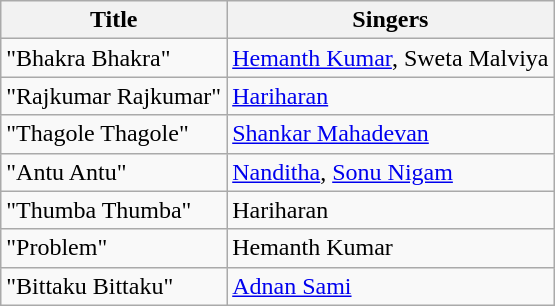<table class="wikitable sortable">
<tr>
<th>Title</th>
<th>Singers</th>
</tr>
<tr>
<td>"Bhakra Bhakra"</td>
<td><a href='#'>Hemanth Kumar</a>, Sweta Malviya</td>
</tr>
<tr>
<td>"Rajkumar Rajkumar"</td>
<td><a href='#'>Hariharan</a></td>
</tr>
<tr>
<td>"Thagole Thagole"</td>
<td><a href='#'>Shankar Mahadevan</a></td>
</tr>
<tr>
<td>"Antu Antu"</td>
<td><a href='#'>Nanditha</a>, <a href='#'>Sonu Nigam</a></td>
</tr>
<tr>
<td>"Thumba Thumba"</td>
<td>Hariharan</td>
</tr>
<tr>
<td>"Problem"</td>
<td>Hemanth Kumar</td>
</tr>
<tr>
<td>"Bittaku Bittaku"</td>
<td><a href='#'>Adnan Sami</a></td>
</tr>
</table>
